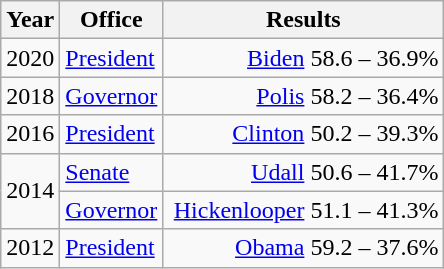<table class=wikitable>
<tr>
<th width="30">Year</th>
<th width="60">Office</th>
<th width="180">Results</th>
</tr>
<tr>
<td>2020</td>
<td><a href='#'>President</a></td>
<td align="right" ><a href='#'>Biden</a> 58.6 – 36.9%</td>
</tr>
<tr>
<td>2018</td>
<td><a href='#'>Governor</a></td>
<td align="right" ><a href='#'>Polis</a> 58.2 – 36.4%</td>
</tr>
<tr>
<td>2016</td>
<td><a href='#'>President</a></td>
<td align="right" ><a href='#'>Clinton</a> 50.2 – 39.3%</td>
</tr>
<tr>
<td rowspan="2">2014</td>
<td><a href='#'>Senate</a></td>
<td align="right" ><a href='#'>Udall</a> 50.6 – 41.7%</td>
</tr>
<tr>
<td><a href='#'>Governor</a></td>
<td align="right" ><a href='#'>Hickenlooper</a> 51.1 – 41.3%</td>
</tr>
<tr>
<td>2012</td>
<td><a href='#'>President</a></td>
<td align="right" ><a href='#'>Obama</a> 59.2 – 37.6%</td>
</tr>
</table>
